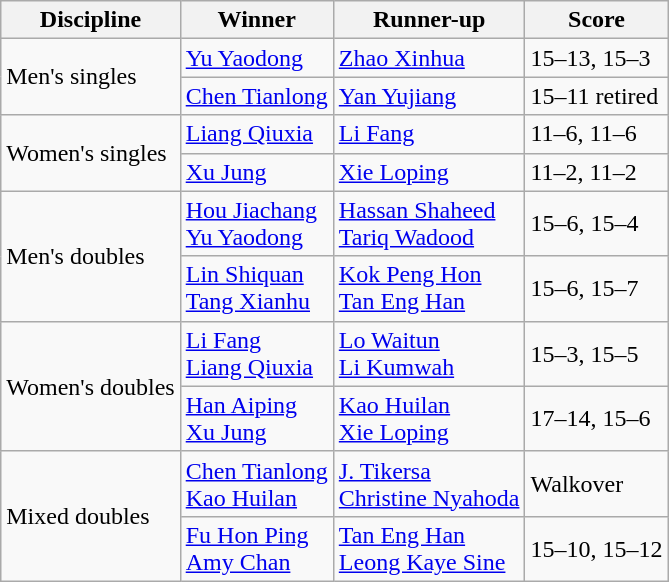<table class="wikitable">
<tr>
<th>Discipline</th>
<th>Winner</th>
<th>Runner-up</th>
<th>Score</th>
</tr>
<tr>
<td rowspan=2>Men's singles</td>
<td> <a href='#'>Yu Yaodong</a></td>
<td> <a href='#'>Zhao Xinhua</a></td>
<td>15–13, 15–3</td>
</tr>
<tr>
<td> <a href='#'>Chen Tianlong</a></td>
<td> <a href='#'>Yan Yujiang</a></td>
<td>15–11 retired</td>
</tr>
<tr>
<td rowspan=2>Women's singles</td>
<td> <a href='#'>Liang Qiuxia</a></td>
<td> <a href='#'>Li Fang</a></td>
<td>11–6, 11–6</td>
</tr>
<tr>
<td> <a href='#'>Xu Jung</a></td>
<td> <a href='#'>Xie Loping</a></td>
<td>11–2, 11–2</td>
</tr>
<tr>
<td rowspan=2>Men's doubles</td>
<td> <a href='#'>Hou Jiachang</a><br>  <a href='#'>Yu Yaodong</a></td>
<td> <a href='#'>Hassan Shaheed</a><br> <a href='#'>Tariq Wadood</a></td>
<td>15–6, 15–4</td>
</tr>
<tr>
<td> <a href='#'>Lin Shiquan</a><br>  <a href='#'>Tang Xianhu</a></td>
<td> <a href='#'>Kok Peng Hon</a><br>  <a href='#'>Tan Eng Han</a></td>
<td>15–6, 15–7</td>
</tr>
<tr>
<td rowspan=2>Women's doubles</td>
<td> <a href='#'>Li Fang</a><br>  <a href='#'>Liang Qiuxia</a></td>
<td> <a href='#'>Lo Waitun</a><br>  <a href='#'>Li Kumwah</a></td>
<td>15–3, 15–5</td>
</tr>
<tr>
<td> <a href='#'>Han Aiping</a><br>  <a href='#'>Xu Jung</a></td>
<td> <a href='#'>Kao Huilan</a><br>  <a href='#'>Xie Loping</a></td>
<td>17–14, 15–6</td>
</tr>
<tr>
<td rowspan=2>Mixed doubles</td>
<td> <a href='#'>Chen Tianlong</a><br>  <a href='#'>Kao Huilan</a></td>
<td> <a href='#'>J. Tikersa</a><br>  <a href='#'>Christine Nyahoda</a></td>
<td>Walkover</td>
</tr>
<tr>
<td> <a href='#'>Fu Hon Ping</a><br>  <a href='#'>Amy Chan</a></td>
<td> <a href='#'>Tan Eng Han</a><br>  <a href='#'>Leong Kaye Sine</a></td>
<td>15–10, 15–12</td>
</tr>
</table>
